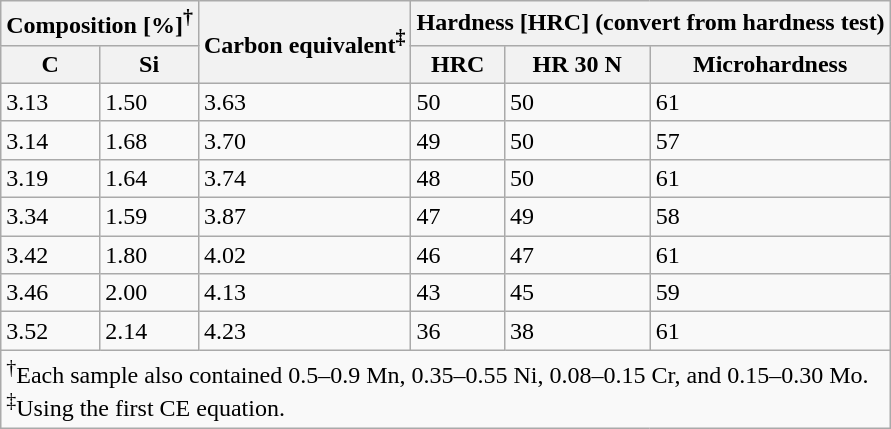<table class="wikitable">
<tr>
<th colspan=2>Composition [%]<sup>†</sup></th>
<th rowspan=2>Carbon equivalent<sup>‡</sup></th>
<th colspan=3>Hardness [HRC] (convert from hardness test)</th>
</tr>
<tr>
<th>C</th>
<th>Si</th>
<th>HRC</th>
<th>HR 30 N</th>
<th>Microhardness</th>
</tr>
<tr>
<td>3.13</td>
<td>1.50</td>
<td>3.63</td>
<td>50</td>
<td>50</td>
<td>61</td>
</tr>
<tr>
<td>3.14</td>
<td>1.68</td>
<td>3.70</td>
<td>49</td>
<td>50</td>
<td>57</td>
</tr>
<tr>
<td>3.19</td>
<td>1.64</td>
<td>3.74</td>
<td>48</td>
<td>50</td>
<td>61</td>
</tr>
<tr>
<td>3.34</td>
<td>1.59</td>
<td>3.87</td>
<td>47</td>
<td>49</td>
<td>58</td>
</tr>
<tr>
<td>3.42</td>
<td>1.80</td>
<td>4.02</td>
<td>46</td>
<td>47</td>
<td>61</td>
</tr>
<tr>
<td>3.46</td>
<td>2.00</td>
<td>4.13</td>
<td>43</td>
<td>45</td>
<td>59</td>
</tr>
<tr>
<td>3.52</td>
<td>2.14</td>
<td>4.23</td>
<td>36</td>
<td>38</td>
<td>61</td>
</tr>
<tr>
<td colspan=6><sup>†</sup>Each sample also contained 0.5–0.9 Mn, 0.35–0.55 Ni, 0.08–0.15 Cr, and 0.15–0.30 Mo.<br><sup>‡</sup>Using the first CE equation.</td>
</tr>
</table>
